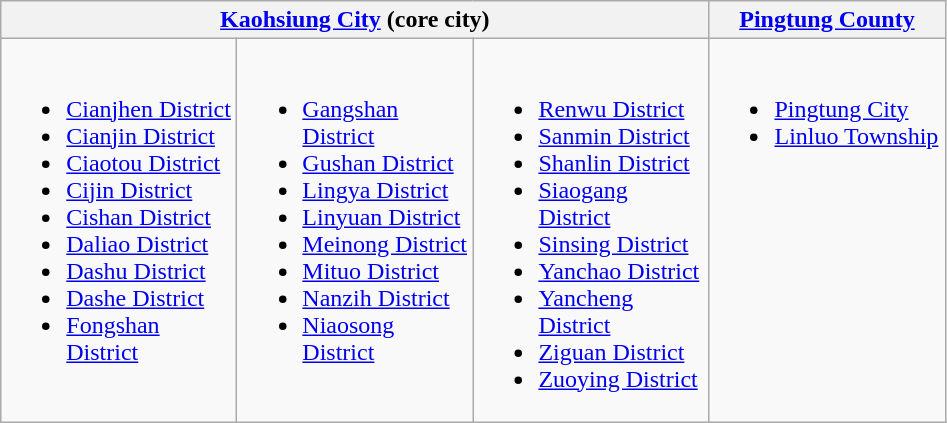<table class=wikitable>
<tr>
<th colspan=3><a href='#'>Kaohsiung City</a> (core city)</th>
<th><a href='#'>Pingtung County</a></th>
</tr>
<tr>
<td width=150 valign=top><br><ul><li><a href='#'>Cianjhen District</a></li><li><a href='#'>Cianjin District</a></li><li><a href='#'>Ciaotou District</a></li><li><a href='#'>Cijin District</a></li><li><a href='#'>Cishan District</a></li><li><a href='#'>Daliao District</a></li><li><a href='#'>Dashu District</a></li><li><a href='#'>Dashe District</a></li><li><a href='#'>Fongshan District</a></li></ul></td>
<td width=150 valign=top><br><ul><li><a href='#'>Gangshan District</a></li><li><a href='#'>Gushan District</a></li><li><a href='#'>Lingya District</a></li><li><a href='#'>Linyuan District</a></li><li><a href='#'>Meinong District</a></li><li><a href='#'>Mituo District</a></li><li><a href='#'>Nanzih District</a></li><li><a href='#'>Niaosong District</a></li></ul></td>
<td width=150 valign=top><br><ul><li><a href='#'>Renwu District</a></li><li><a href='#'>Sanmin District</a></li><li><a href='#'>Shanlin District</a></li><li><a href='#'>Siaogang District</a></li><li><a href='#'>Sinsing District</a></li><li><a href='#'>Yanchao District</a></li><li><a href='#'>Yancheng District</a></li><li><a href='#'>Ziguan District</a></li><li><a href='#'>Zuoying District</a></li></ul></td>
<td width=150 valign=top><br><ul><li><a href='#'>Pingtung City</a></li><li><a href='#'>Linluo Township</a></li></ul></td>
</tr>
</table>
